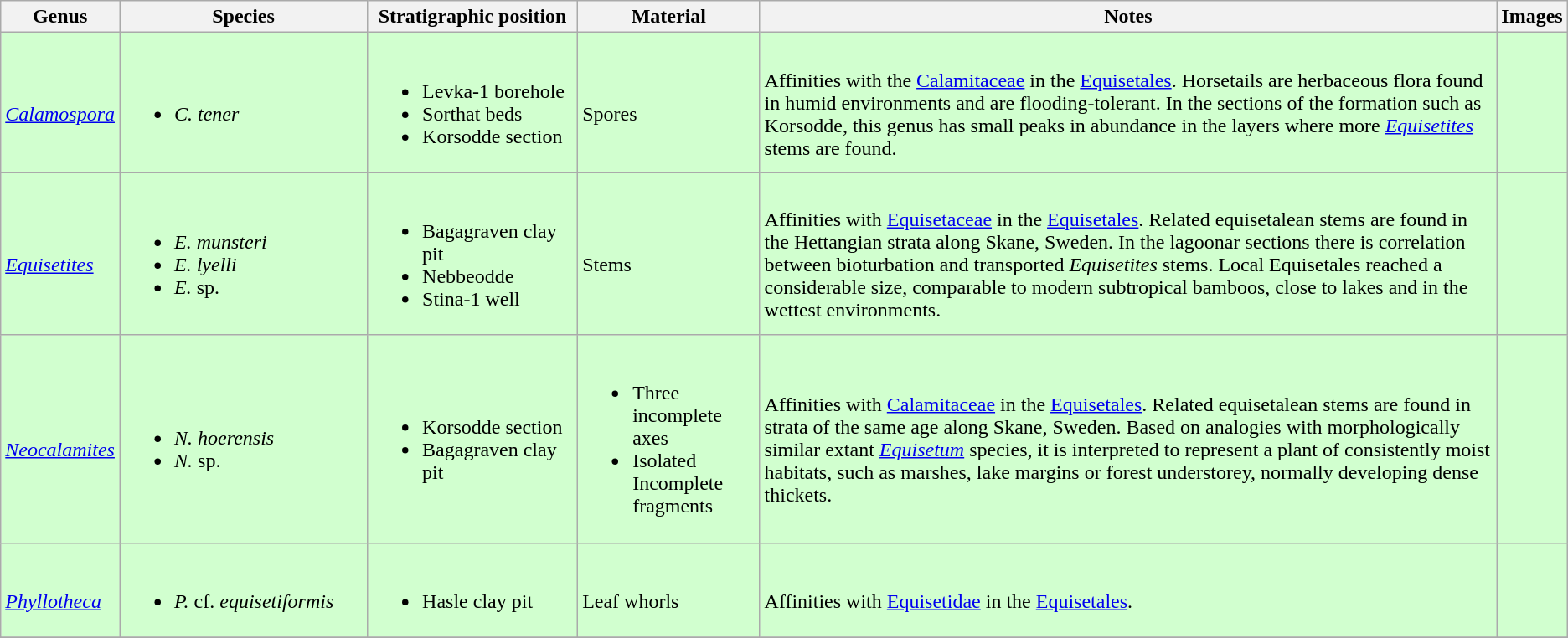<table class = "wikitable">
<tr>
<th>Genus</th>
<th width="190px">Species</th>
<th width="160px">Stratigraphic position</th>
<th>Material</th>
<th>Notes</th>
<th>Images</th>
</tr>
<tr>
<td style="background:#D1FFCF;"><br><em><a href='#'>Calamospora</a></em></td>
<td style="background:#D1FFCF;"><br><ul><li><em>C. tener</em></li></ul></td>
<td style="background:#D1FFCF;"><br><ul><li>Levka-1 borehole</li><li>Sorthat beds</li><li>Korsodde section</li></ul></td>
<td style="background:#D1FFCF;"><br>Spores</td>
<td style="background:#D1FFCF;"><br>Affinities with the <a href='#'>Calamitaceae</a> in the <a href='#'>Equisetales</a>. Horsetails are herbaceous flora found in humid environments and are flooding-tolerant. In the sections of the formation such as Korsodde, this genus has small peaks in abundance in the layers where more <em><a href='#'>Equisetites</a></em> stems are found.</td>
<td style="background:#D1FFCF;"><br></td>
</tr>
<tr>
<td style="background:#D1FFCF;"><br><em><a href='#'>Equisetites</a></em></td>
<td style="background:#D1FFCF;"><br><ul><li><em>E. munsteri</em></li><li><em>E. lyelli</em></li><li><em>E.</em> sp.</li></ul></td>
<td style="background:#D1FFCF;"><br><ul><li>Bagagraven clay pit</li><li>Nebbeodde</li><li>Stina-1 well</li></ul></td>
<td style="background:#D1FFCF;"><br>Stems</td>
<td style="background:#D1FFCF;"><br>Affinities with <a href='#'>Equisetaceae</a> in the <a href='#'>Equisetales</a>. Related equisetalean stems are found in the Hettangian strata along Skane, Sweden. In the lagoonar sections there is correlation between bioturbation and transported <em>Equisetites</em> stems. Local Equisetales reached a considerable size, comparable to modern subtropical bamboos, close to lakes and in the wettest environments.</td>
<td style="background:#D1FFCF;"><br></td>
</tr>
<tr>
<td style="background:#D1FFCF;"><br><em><a href='#'>Neocalamites</a></em></td>
<td style="background:#D1FFCF;"><br><ul><li><em>N. hoerensis</em></li><li><em>N.</em> sp.</li></ul></td>
<td style="background:#D1FFCF;"><br><ul><li>Korsodde section</li><li>Bagagraven clay pit</li></ul></td>
<td style="background:#D1FFCF;"><br><ul><li>Three incomplete axes</li><li>Isolated Incomplete fragments</li></ul></td>
<td style="background:#D1FFCF;"><br>Affinities with <a href='#'>Calamitaceae</a> in the <a href='#'>Equisetales</a>. Related equisetalean stems are found in strata of the same age along Skane, Sweden. Based on analogies with morphologically similar extant <em><a href='#'>Equisetum</a></em> species, it is interpreted to represent a plant of consistently moist habitats, such as marshes, lake margins or forest understorey, normally developing dense thickets.</td>
<td style="background:#D1FFCF;"><br></td>
</tr>
<tr>
<td style="background:#D1FFCF;"><br><em><a href='#'>Phyllotheca</a></em></td>
<td style="background:#D1FFCF;"><br><ul><li><em>P.</em> cf. <em>equisetiformis</em></li></ul></td>
<td style="background:#D1FFCF;"><br><ul><li>Hasle clay pit</li></ul></td>
<td style="background:#D1FFCF;"><br>Leaf whorls</td>
<td style="background:#D1FFCF;"><br>Affinities with <a href='#'>Equisetidae</a> in the <a href='#'>Equisetales</a>.</td>
<td style="background:#D1FFCF;"></td>
</tr>
<tr>
</tr>
</table>
